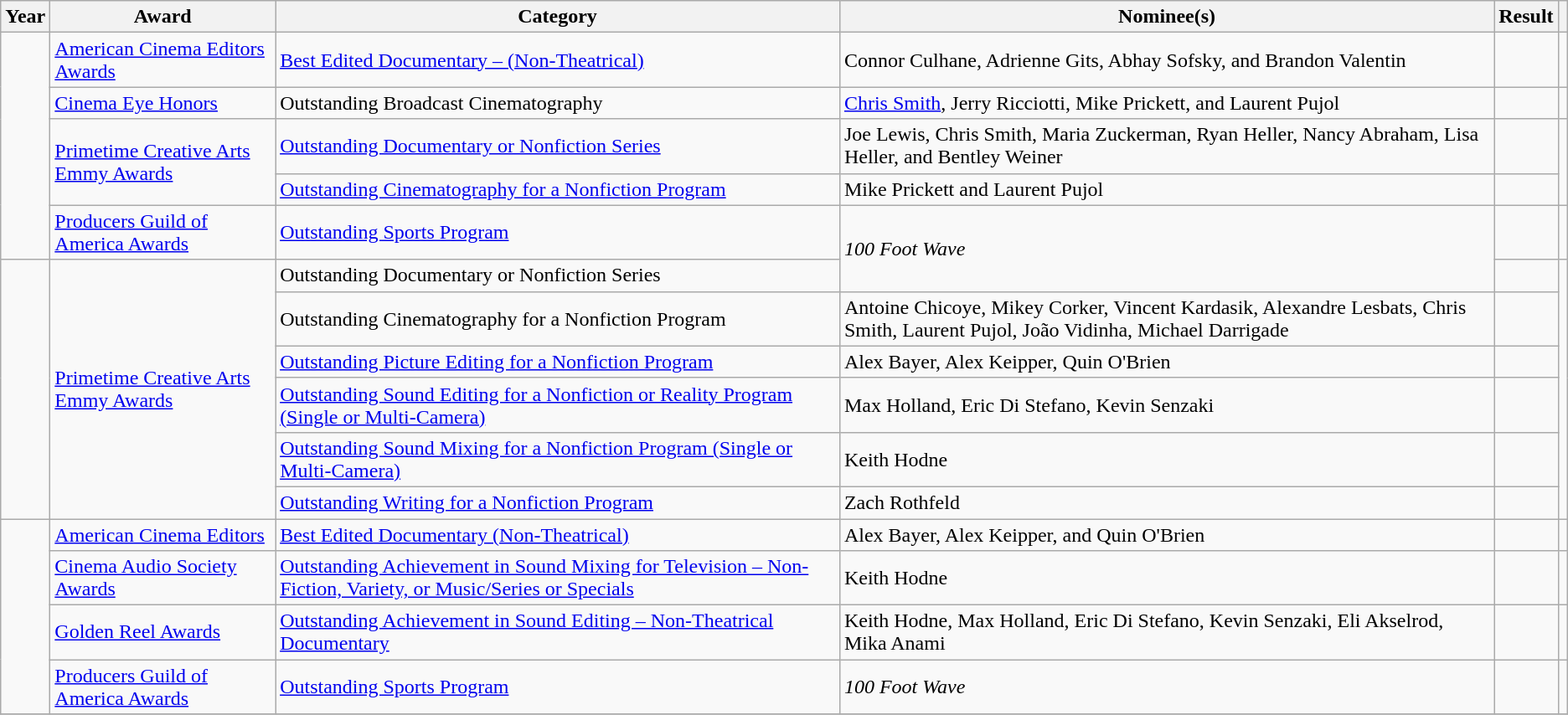<table class="wikitable sortable plainrowheaders">
<tr>
<th>Year</th>
<th>Award</th>
<th>Category</th>
<th>Nominee(s)</th>
<th>Result</th>
<th></th>
</tr>
<tr>
<td rowspan="5"></td>
<td><a href='#'>American Cinema Editors Awards</a></td>
<td><a href='#'>Best Edited Documentary – (Non-Theatrical)</a></td>
<td>Connor Culhane, Adrienne Gits, Abhay Sofsky, and Brandon Valentin </td>
<td></td>
<td align="center"></td>
</tr>
<tr>
<td><a href='#'>Cinema Eye Honors</a></td>
<td>Outstanding Broadcast Cinematography</td>
<td><a href='#'>Chris Smith</a>, Jerry Ricciotti, Mike Prickett, and Laurent Pujol</td>
<td></td>
<td align="center"></td>
</tr>
<tr>
<td rowspan="2"><a href='#'>Primetime Creative Arts Emmy Awards</a></td>
<td><a href='#'>Outstanding Documentary or Nonfiction Series</a></td>
<td>Joe Lewis, Chris Smith, Maria Zuckerman, Ryan Heller, Nancy Abraham, Lisa Heller, and Bentley Weiner</td>
<td></td>
<td align="center" rowspan="2"></td>
</tr>
<tr>
<td><a href='#'>Outstanding Cinematography for a Nonfiction Program</a></td>
<td>Mike Prickett and Laurent Pujol </td>
<td></td>
</tr>
<tr>
<td><a href='#'>Producers Guild of America Awards</a></td>
<td><a href='#'>Outstanding Sports Program</a></td>
<td rowspan="2"><em>100 Foot Wave</em></td>
<td></td>
<td align="center"></td>
</tr>
<tr>
<td rowspan="6"></td>
<td rowspan="6"><a href='#'>Primetime Creative Arts Emmy Awards</a></td>
<td>Outstanding Documentary or Nonfiction Series</td>
<td></td>
<td rowspan="6" align="center"></td>
</tr>
<tr>
<td>Outstanding Cinematography for a Nonfiction Program</td>
<td>Antoine Chicoye, Mikey Corker, Vincent Kardasik, Alexandre Lesbats, Chris Smith, Laurent Pujol, João Vidinha, Michael Darrigade </td>
<td></td>
</tr>
<tr>
<td><a href='#'>Outstanding Picture Editing for a Nonfiction Program</a></td>
<td>Alex Bayer, Alex Keipper, Quin O'Brien </td>
<td></td>
</tr>
<tr>
<td><a href='#'>Outstanding Sound Editing for a Nonfiction or Reality Program (Single or Multi-Camera)</a></td>
<td>Max Holland, Eric Di Stefano, Kevin Senzaki </td>
<td></td>
</tr>
<tr>
<td><a href='#'>Outstanding Sound Mixing for a Nonfiction Program (Single or Multi-Camera)</a></td>
<td>Keith Hodne </td>
<td></td>
</tr>
<tr>
<td><a href='#'>Outstanding Writing for a Nonfiction Program</a></td>
<td>Zach Rothfeld </td>
<td></td>
</tr>
<tr>
<td rowspan="4"></td>
<td><a href='#'>American Cinema Editors</a></td>
<td><a href='#'>Best Edited Documentary (Non-Theatrical)</a></td>
<td>Alex Bayer, Alex Keipper, and Quin O'Brien </td>
<td></td>
<td align="center"></td>
</tr>
<tr>
<td><a href='#'>Cinema Audio Society Awards</a></td>
<td><a href='#'>Outstanding Achievement in Sound Mixing for Television – Non-Fiction, Variety, or Music/Series or Specials</a></td>
<td>Keith Hodne </td>
<td></td>
<td align="center"></td>
</tr>
<tr>
<td><a href='#'>Golden Reel Awards</a></td>
<td><a href='#'>Outstanding Achievement in Sound Editing – Non-Theatrical Documentary</a></td>
<td>Keith Hodne, Max Holland, Eric Di Stefano, Kevin Senzaki, Eli Akselrod, Mika Anami </td>
<td></td>
<td align="center"></td>
</tr>
<tr>
<td><a href='#'>Producers Guild of America Awards</a></td>
<td><a href='#'>Outstanding Sports Program</a></td>
<td><em>100 Foot Wave</em></td>
<td></td>
<td align="center"></td>
</tr>
<tr>
</tr>
</table>
